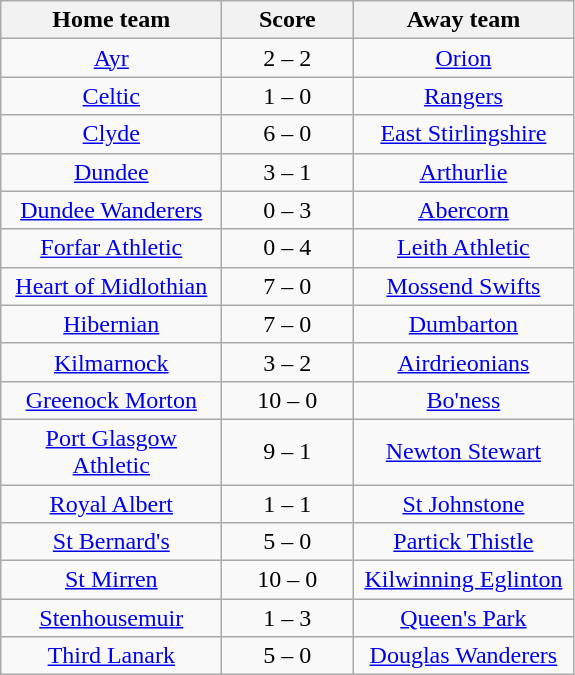<table class="wikitable" style="text-align: center">
<tr>
<th width=140>Home team</th>
<th width=80>Score</th>
<th width=140>Away team</th>
</tr>
<tr>
<td><a href='#'>Ayr</a></td>
<td>2 – 2</td>
<td><a href='#'>Orion</a></td>
</tr>
<tr>
<td><a href='#'>Celtic</a></td>
<td>1 – 0</td>
<td><a href='#'>Rangers</a></td>
</tr>
<tr>
<td><a href='#'>Clyde</a></td>
<td>6 – 0</td>
<td><a href='#'>East Stirlingshire</a></td>
</tr>
<tr>
<td><a href='#'>Dundee</a></td>
<td>3 – 1</td>
<td><a href='#'>Arthurlie</a></td>
</tr>
<tr>
<td><a href='#'>Dundee Wanderers</a></td>
<td>0 – 3</td>
<td><a href='#'>Abercorn</a></td>
</tr>
<tr>
<td><a href='#'>Forfar Athletic</a></td>
<td>0 – 4</td>
<td><a href='#'>Leith Athletic</a></td>
</tr>
<tr>
<td><a href='#'>Heart of Midlothian</a></td>
<td>7 – 0</td>
<td><a href='#'>Mossend Swifts</a></td>
</tr>
<tr>
<td><a href='#'>Hibernian</a></td>
<td>7 – 0</td>
<td><a href='#'>Dumbarton</a></td>
</tr>
<tr>
<td><a href='#'>Kilmarnock</a></td>
<td>3 – 2</td>
<td><a href='#'>Airdrieonians</a></td>
</tr>
<tr>
<td><a href='#'>Greenock Morton</a></td>
<td>10 – 0</td>
<td><a href='#'>Bo'ness</a></td>
</tr>
<tr>
<td><a href='#'>Port Glasgow Athletic</a></td>
<td>9 – 1</td>
<td><a href='#'>Newton Stewart</a></td>
</tr>
<tr>
<td><a href='#'>Royal Albert</a></td>
<td>1 – 1</td>
<td><a href='#'>St Johnstone</a></td>
</tr>
<tr>
<td><a href='#'>St Bernard's</a></td>
<td>5 – 0</td>
<td><a href='#'>Partick Thistle</a></td>
</tr>
<tr>
<td><a href='#'>St Mirren</a></td>
<td>10 – 0</td>
<td><a href='#'>Kilwinning Eglinton</a></td>
</tr>
<tr>
<td><a href='#'>Stenhousemuir</a></td>
<td>1 – 3</td>
<td><a href='#'>Queen's Park</a></td>
</tr>
<tr>
<td><a href='#'>Third Lanark</a></td>
<td>5 – 0</td>
<td><a href='#'>Douglas Wanderers</a></td>
</tr>
</table>
